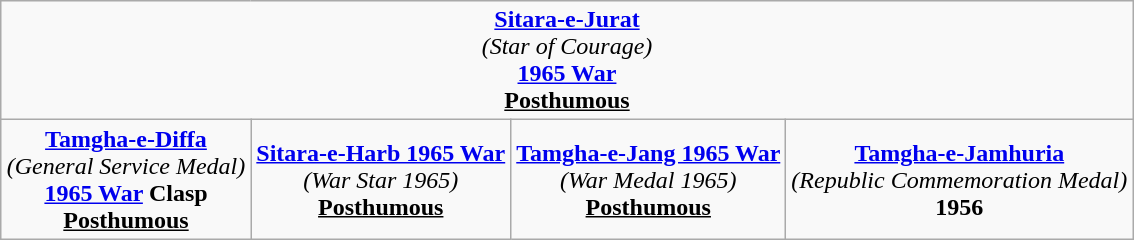<table class="wikitable" style="margin:1em auto; text-align:center;">
<tr>
<td colspan="4"><strong><a href='#'>Sitara-e-Jurat</a></strong><br><em>(Star of Courage)</em><br><strong><a href='#'>1965 War</a></strong><br><strong><u>Posthumous</u></strong></td>
</tr>
<tr>
<td><strong><a href='#'>Tamgha-e-Diffa</a></strong><br><em>(General Service Medal)</em><br><strong><a href='#'>1965 War</a> Clasp</strong><br><strong><u>Posthumous</u></strong></td>
<td><strong><a href='#'>Sitara-e-Harb 1965 War</a></strong><br><em>(War Star 1965)</em><br><strong><u>Posthumous</u></strong></td>
<td><strong><a href='#'>Tamgha-e-Jang 1965 War</a></strong><br><em>(War Medal 1965)</em><br><strong><u>Posthumous</u></strong></td>
<td><strong><a href='#'>Tamgha-e-Jamhuria</a></strong><br><em>(Republic Commemoration Medal)</em><br><strong>1956</strong></td>
</tr>
</table>
